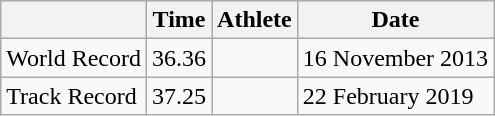<table class="wikitable">
<tr>
<th></th>
<th>Time</th>
<th>Athlete</th>
<th>Date</th>
</tr>
<tr>
<td>World Record</td>
<td>36.36</td>
<td></td>
<td>16 November 2013</td>
</tr>
<tr>
<td>Track Record</td>
<td>37.25</td>
<td></td>
<td>22 February 2019</td>
</tr>
</table>
